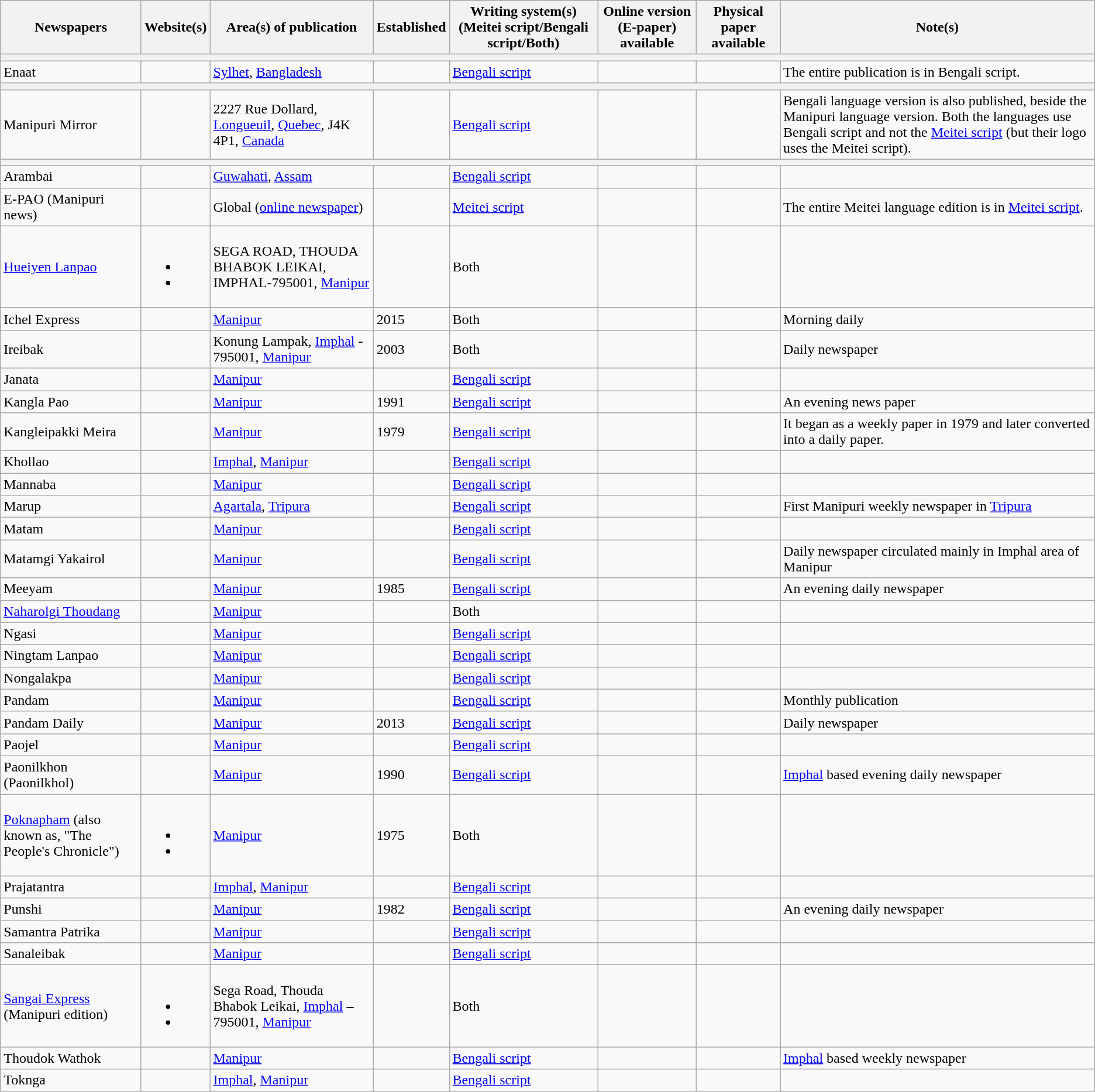<table class="wikitable sortable">
<tr>
<th>Newspapers</th>
<th>Website(s)</th>
<th>Area(s) of publication</th>
<th>Established</th>
<th>Writing system(s) (Meitei script/Bengali script/Both)</th>
<th>Online version (E-paper) available</th>
<th>Physical paper available</th>
<th>Note(s)</th>
</tr>
<tr>
<th colspan="8"></th>
</tr>
<tr>
<td>Enaat</td>
<td></td>
<td><a href='#'>Sylhet</a>, <a href='#'>Bangladesh</a></td>
<td></td>
<td><a href='#'>Bengali script</a></td>
<td></td>
<td></td>
<td>The entire publication is in Bengali script.</td>
</tr>
<tr>
<th colspan="8"></th>
</tr>
<tr>
<td>Manipuri Mirror</td>
<td></td>
<td>2227 Rue Dollard, <a href='#'>Longueuil</a>, <a href='#'>Quebec</a>, J4K 4P1, <a href='#'>Canada</a></td>
<td></td>
<td><a href='#'>Bengali script</a></td>
<td></td>
<td></td>
<td>Bengali language version is also published, beside the Manipuri language version. Both the languages use Bengali script and not the <a href='#'>Meitei script</a> (but their logo uses the Meitei script).</td>
</tr>
<tr>
<th colspan="8"></th>
</tr>
<tr>
<td>Arambai</td>
<td></td>
<td><a href='#'>Guwahati</a>, <a href='#'>Assam</a></td>
<td></td>
<td><a href='#'>Bengali script</a></td>
<td></td>
<td></td>
<td></td>
</tr>
<tr>
<td>E-PAO (Manipuri news)</td>
<td></td>
<td>Global (<a href='#'>online newspaper</a>)</td>
<td></td>
<td><a href='#'>Meitei script</a></td>
<td></td>
<td></td>
<td>The entire Meitei language edition is in <a href='#'>Meitei script</a>.</td>
</tr>
<tr>
<td><a href='#'>Hueiyen Lanpao</a></td>
<td><br><ul><li></li><li></li></ul></td>
<td>SEGA ROAD, THOUDA BHABOK LEIKAI, IMPHAL-795001, <a href='#'>Manipur</a></td>
<td></td>
<td>Both</td>
<td></td>
<td></td>
<td></td>
</tr>
<tr>
<td>Ichel Express</td>
<td></td>
<td><a href='#'>Manipur</a></td>
<td>2015</td>
<td>Both</td>
<td></td>
<td></td>
<td>Morning daily</td>
</tr>
<tr>
<td>Ireibak</td>
<td></td>
<td>Konung Lampak, <a href='#'>Imphal</a> - 795001, <a href='#'>Manipur</a></td>
<td>2003</td>
<td>Both</td>
<td></td>
<td></td>
<td>Daily newspaper</td>
</tr>
<tr>
<td>Janata</td>
<td></td>
<td><a href='#'>Manipur</a></td>
<td></td>
<td><a href='#'>Bengali script</a></td>
<td></td>
<td></td>
<td></td>
</tr>
<tr>
<td>Kangla Pao</td>
<td></td>
<td><a href='#'>Manipur</a></td>
<td>1991</td>
<td><a href='#'>Bengali script</a></td>
<td></td>
<td></td>
<td>An evening news paper</td>
</tr>
<tr>
<td>Kangleipakki Meira</td>
<td></td>
<td><a href='#'>Manipur</a></td>
<td>1979</td>
<td><a href='#'>Bengali script</a></td>
<td></td>
<td></td>
<td>It began as a weekly paper in 1979 and later converted into a daily paper.</td>
</tr>
<tr>
<td>Khollao</td>
<td></td>
<td><a href='#'>Imphal</a>, <a href='#'>Manipur</a></td>
<td></td>
<td><a href='#'>Bengali script</a></td>
<td></td>
<td></td>
<td></td>
</tr>
<tr>
<td>Mannaba</td>
<td></td>
<td><a href='#'>Manipur</a></td>
<td></td>
<td><a href='#'>Bengali script</a></td>
<td></td>
<td></td>
<td></td>
</tr>
<tr>
<td>Marup</td>
<td></td>
<td><a href='#'>Agartala</a>, <a href='#'>Tripura</a></td>
<td></td>
<td><a href='#'>Bengali script</a></td>
<td></td>
<td></td>
<td>First Manipuri weekly newspaper in <a href='#'>Tripura</a></td>
</tr>
<tr>
<td>Matam</td>
<td></td>
<td><a href='#'>Manipur</a></td>
<td></td>
<td><a href='#'>Bengali script</a></td>
<td></td>
<td></td>
<td></td>
</tr>
<tr>
<td>Matamgi Yakairol</td>
<td></td>
<td><a href='#'>Manipur</a></td>
<td></td>
<td><a href='#'>Bengali script</a></td>
<td></td>
<td></td>
<td>Daily newspaper circulated mainly in Imphal area of Manipur</td>
</tr>
<tr>
<td>Meeyam</td>
<td></td>
<td><a href='#'>Manipur</a></td>
<td>1985</td>
<td><a href='#'>Bengali script</a></td>
<td></td>
<td></td>
<td>An evening daily newspaper</td>
</tr>
<tr>
<td><a href='#'>Naharolgi Thoudang</a></td>
<td></td>
<td><a href='#'>Manipur</a></td>
<td></td>
<td>Both</td>
<td></td>
<td></td>
<td></td>
</tr>
<tr>
<td>Ngasi</td>
<td></td>
<td><a href='#'>Manipur</a></td>
<td></td>
<td><a href='#'>Bengali script</a></td>
<td></td>
<td></td>
<td></td>
</tr>
<tr>
<td>Ningtam Lanpao</td>
<td></td>
<td><a href='#'>Manipur</a></td>
<td></td>
<td><a href='#'>Bengali script</a></td>
<td></td>
<td></td>
<td></td>
</tr>
<tr>
<td>Nongalakpa</td>
<td></td>
<td><a href='#'>Manipur</a></td>
<td></td>
<td><a href='#'>Bengali script</a></td>
<td></td>
<td></td>
<td></td>
</tr>
<tr>
<td>Pandam</td>
<td></td>
<td><a href='#'>Manipur</a></td>
<td></td>
<td><a href='#'>Bengali script</a></td>
<td></td>
<td></td>
<td>Monthly publication</td>
</tr>
<tr>
<td>Pandam Daily</td>
<td></td>
<td><a href='#'>Manipur</a></td>
<td>2013</td>
<td><a href='#'>Bengali script</a></td>
<td></td>
<td></td>
<td>Daily newspaper</td>
</tr>
<tr>
<td>Paojel</td>
<td></td>
<td><a href='#'>Manipur</a></td>
<td></td>
<td><a href='#'>Bengali script</a></td>
<td></td>
<td></td>
<td></td>
</tr>
<tr>
<td>Paonilkhon (Paonilkhol)</td>
<td></td>
<td><a href='#'>Manipur</a></td>
<td>1990</td>
<td><a href='#'>Bengali script</a></td>
<td></td>
<td></td>
<td><a href='#'>Imphal</a> based evening daily newspaper</td>
</tr>
<tr>
<td><a href='#'>Poknapham</a> (also known as, "The People's Chronicle")</td>
<td><br><ul><li></li><li></li></ul></td>
<td><a href='#'>Manipur</a></td>
<td>1975</td>
<td>Both</td>
<td></td>
<td></td>
<td></td>
</tr>
<tr>
<td>Prajatantra</td>
<td></td>
<td><a href='#'>Imphal</a>, <a href='#'>Manipur</a></td>
<td></td>
<td><a href='#'>Bengali script</a></td>
<td></td>
<td></td>
<td></td>
</tr>
<tr>
<td>Punshi</td>
<td></td>
<td><a href='#'>Manipur</a></td>
<td>1982</td>
<td><a href='#'>Bengali script</a></td>
<td></td>
<td></td>
<td>An evening daily newspaper</td>
</tr>
<tr>
<td>Samantra Patrika</td>
<td></td>
<td><a href='#'>Manipur</a></td>
<td></td>
<td><a href='#'>Bengali script</a></td>
<td></td>
<td></td>
<td></td>
</tr>
<tr>
<td>Sanaleibak</td>
<td></td>
<td><a href='#'>Manipur</a></td>
<td></td>
<td><a href='#'>Bengali script</a></td>
<td></td>
<td></td>
<td></td>
</tr>
<tr>
<td><a href='#'>Sangai Express</a> (Manipuri edition)</td>
<td><br><ul><li></li><li></li></ul></td>
<td>Sega Road, Thouda Bhabok Leikai, <a href='#'>Imphal</a> – 795001, <a href='#'>Manipur</a></td>
<td></td>
<td>Both</td>
<td></td>
<td></td>
<td></td>
</tr>
<tr>
<td>Thoudok Wathok</td>
<td></td>
<td><a href='#'>Manipur</a></td>
<td></td>
<td><a href='#'>Bengali script</a></td>
<td></td>
<td></td>
<td><a href='#'>Imphal</a> based weekly newspaper</td>
</tr>
<tr>
<td>Toknga</td>
<td></td>
<td><a href='#'>Imphal</a>, <a href='#'>Manipur</a></td>
<td></td>
<td><a href='#'>Bengali script</a></td>
<td></td>
<td></td>
<td></td>
</tr>
</table>
